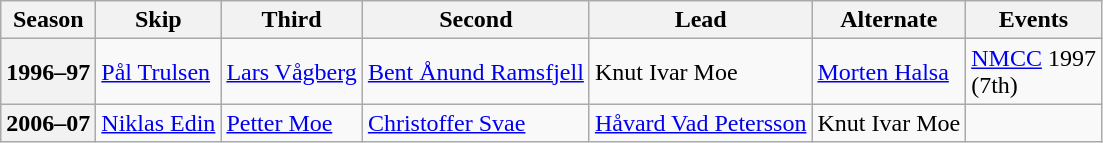<table class="wikitable">
<tr>
<th scope="col">Season</th>
<th scope="col">Skip</th>
<th scope="col">Third</th>
<th scope="col">Second</th>
<th scope="col">Lead</th>
<th scope="col">Alternate</th>
<th scope="col">Events</th>
</tr>
<tr>
<th scope="row">1996–97</th>
<td><a href='#'>Pål Trulsen</a></td>
<td><a href='#'>Lars Vågberg</a></td>
<td><a href='#'>Bent Ånund Ramsfjell</a></td>
<td>Knut Ivar Moe</td>
<td><a href='#'>Morten Halsa</a></td>
<td><a href='#'>NMCC</a> 1997 <br> (7th)</td>
</tr>
<tr>
<th scope="row">2006–07</th>
<td><a href='#'>Niklas Edin</a></td>
<td><a href='#'>Petter Moe</a></td>
<td><a href='#'>Christoffer Svae</a></td>
<td><a href='#'>Håvard Vad Petersson</a></td>
<td>Knut Ivar Moe</td>
<td></td>
</tr>
</table>
